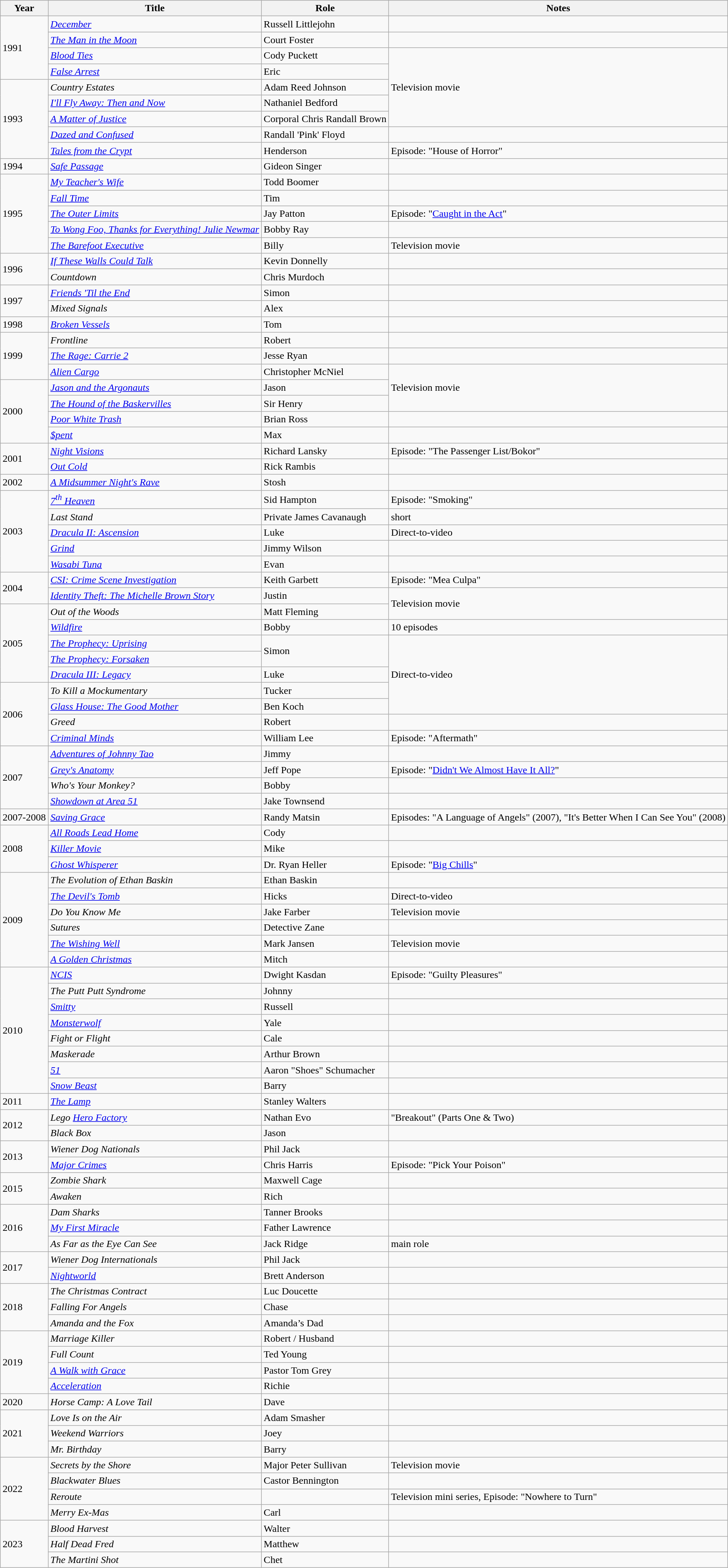<table class="wikitable sortable">
<tr>
<th>Year</th>
<th>Title</th>
<th>Role</th>
<th class="unsortable">Notes</th>
</tr>
<tr>
<td rowspan="4">1991</td>
<td><em><a href='#'>December</a></em></td>
<td>Russell Littlejohn</td>
<td></td>
</tr>
<tr>
<td><em><a href='#'>The Man in the Moon</a></em></td>
<td>Court Foster</td>
<td></td>
</tr>
<tr>
<td><em><a href='#'>Blood Ties</a></em></td>
<td>Cody Puckett</td>
<td rowspan="5">Television movie</td>
</tr>
<tr>
<td><em><a href='#'>False Arrest</a></em></td>
<td>Eric</td>
</tr>
<tr>
<td rowspan="5">1993</td>
<td><em>Country Estates</em></td>
<td>Adam Reed Johnson</td>
</tr>
<tr>
<td><em><a href='#'>I'll Fly Away: Then and Now</a></em></td>
<td>Nathaniel Bedford</td>
</tr>
<tr>
<td><em><a href='#'>A Matter of Justice</a></em></td>
<td>Corporal Chris Randall Brown</td>
</tr>
<tr>
<td><em><a href='#'>Dazed and Confused</a></em></td>
<td>Randall 'Pink' Floyd</td>
<td></td>
</tr>
<tr>
<td><em><a href='#'>Tales from the Crypt</a></em></td>
<td>Henderson</td>
<td>Episode: "House of Horror"</td>
</tr>
<tr>
<td>1994</td>
<td><em><a href='#'>Safe Passage</a></em></td>
<td>Gideon Singer</td>
<td></td>
</tr>
<tr>
<td rowspan="5">1995</td>
<td><em><a href='#'>My Teacher's Wife</a></em></td>
<td>Todd Boomer</td>
<td></td>
</tr>
<tr>
<td><em><a href='#'>Fall Time</a></em></td>
<td>Tim</td>
<td></td>
</tr>
<tr>
<td><em><a href='#'>The Outer Limits</a></em></td>
<td>Jay Patton</td>
<td>Episode: "<a href='#'>Caught in the Act</a>"</td>
</tr>
<tr>
<td><em><a href='#'>To Wong Foo, Thanks for Everything! Julie Newmar</a></em></td>
<td>Bobby Ray</td>
<td></td>
</tr>
<tr>
<td><em><a href='#'>The Barefoot Executive</a></em></td>
<td>Billy</td>
<td>Television movie</td>
</tr>
<tr>
<td rowspan="2">1996</td>
<td><em><a href='#'>If These Walls Could Talk</a></em></td>
<td>Kevin Donnelly</td>
<td></td>
</tr>
<tr>
<td><em>Countdown</em></td>
<td>Chris Murdoch</td>
<td></td>
</tr>
<tr>
<td rowspan="2">1997</td>
<td><em><a href='#'>Friends 'Til the End</a></em></td>
<td>Simon</td>
<td></td>
</tr>
<tr>
<td><em>Mixed Signals</em></td>
<td>Alex</td>
<td></td>
</tr>
<tr>
<td>1998</td>
<td><em><a href='#'>Broken Vessels</a></em></td>
<td>Tom</td>
<td></td>
</tr>
<tr>
<td rowspan="3">1999</td>
<td><em>Frontline</em></td>
<td>Robert</td>
<td></td>
</tr>
<tr>
<td><em><a href='#'>The Rage: Carrie 2</a></em></td>
<td>Jesse Ryan</td>
<td></td>
</tr>
<tr>
<td><em><a href='#'>Alien Cargo</a></em></td>
<td>Christopher McNiel</td>
<td rowspan="3">Television movie</td>
</tr>
<tr>
<td rowspan="4">2000</td>
<td><em><a href='#'>Jason and the Argonauts</a></em></td>
<td>Jason</td>
</tr>
<tr>
<td><em><a href='#'>The Hound of the Baskervilles</a></em></td>
<td>Sir Henry</td>
</tr>
<tr>
<td><em><a href='#'>Poor White Trash</a></em></td>
<td>Brian Ross</td>
<td></td>
</tr>
<tr>
<td><em><a href='#'>$pent</a></em></td>
<td>Max</td>
<td></td>
</tr>
<tr>
<td rowspan="2">2001</td>
<td><em><a href='#'>Night Visions</a></em></td>
<td>Richard Lansky</td>
<td>Episode: "The Passenger List/Bokor"</td>
</tr>
<tr>
<td><em><a href='#'>Out Cold</a></em></td>
<td>Rick Rambis</td>
<td></td>
</tr>
<tr>
<td>2002</td>
<td><em><a href='#'>A Midsummer Night's Rave</a></em></td>
<td>Stosh</td>
<td></td>
</tr>
<tr>
<td rowspan="5">2003</td>
<td><em><a href='#'>7<sup>th</sup> Heaven</a></em></td>
<td>Sid Hampton</td>
<td>Episode: "Smoking"</td>
</tr>
<tr>
<td><em>Last Stand</em></td>
<td>Private James Cavanaugh</td>
<td>short</td>
</tr>
<tr>
<td><em><a href='#'>Dracula II: Ascension</a></em></td>
<td>Luke</td>
<td>Direct-to-video</td>
</tr>
<tr>
<td><em><a href='#'>Grind</a></em></td>
<td>Jimmy Wilson</td>
<td></td>
</tr>
<tr>
<td><em><a href='#'>Wasabi Tuna</a></em></td>
<td>Evan</td>
<td></td>
</tr>
<tr>
<td rowspan="2">2004</td>
<td><em><a href='#'>CSI: Crime Scene Investigation</a></em></td>
<td>Keith Garbett</td>
<td>Episode: "Mea Culpa"</td>
</tr>
<tr>
<td><em><a href='#'>Identity Theft: The Michelle Brown Story</a></em></td>
<td>Justin</td>
<td rowspan="2">Television movie</td>
</tr>
<tr>
<td rowspan="5">2005</td>
<td><em>Out of the Woods</em></td>
<td>Matt Fleming</td>
</tr>
<tr>
<td><em><a href='#'>Wildfire</a></em></td>
<td>Bobby</td>
<td>10 episodes</td>
</tr>
<tr>
<td><em><a href='#'>The Prophecy: Uprising</a></em></td>
<td rowspan="2">Simon</td>
<td rowspan="5">Direct-to-video</td>
</tr>
<tr>
<td><em><a href='#'>The Prophecy: Forsaken</a></em></td>
</tr>
<tr>
<td><em><a href='#'>Dracula III: Legacy</a></em></td>
<td>Luke</td>
</tr>
<tr>
<td rowspan="4">2006</td>
<td><em>To Kill a Mockumentary</em></td>
<td>Tucker</td>
</tr>
<tr>
<td><em><a href='#'>Glass House: The Good Mother</a></em></td>
<td>Ben Koch</td>
</tr>
<tr>
<td><em>Greed</em></td>
<td>Robert</td>
<td></td>
</tr>
<tr>
<td><em><a href='#'>Criminal Minds</a></em></td>
<td>William Lee</td>
<td>Episode: "Aftermath"</td>
</tr>
<tr>
<td rowspan="4">2007</td>
<td><em><a href='#'>Adventures of Johnny Tao</a></em></td>
<td>Jimmy</td>
<td></td>
</tr>
<tr>
<td><em><a href='#'>Grey's Anatomy</a></em></td>
<td>Jeff Pope</td>
<td>Episode: "<a href='#'>Didn't We Almost Have It All?</a>"</td>
</tr>
<tr>
<td><em>Who's Your Monkey?</em></td>
<td>Bobby</td>
<td></td>
</tr>
<tr>
<td><em><a href='#'>Showdown at Area 51</a></em></td>
<td>Jake Townsend</td>
<td></td>
</tr>
<tr>
<td>2007-2008</td>
<td><em><a href='#'>Saving Grace</a></em></td>
<td>Randy Matsin</td>
<td>Episodes: "A Language of Angels" (2007), "It's Better When I Can See You" (2008)</td>
</tr>
<tr>
<td rowspan="3">2008</td>
<td><em><a href='#'>All Roads Lead Home</a></em></td>
<td>Cody</td>
<td></td>
</tr>
<tr>
<td><em><a href='#'>Killer Movie</a></em></td>
<td>Mike</td>
<td></td>
</tr>
<tr>
<td><em><a href='#'>Ghost Whisperer</a></em></td>
<td>Dr. Ryan Heller</td>
<td>Episode: "<a href='#'>Big Chills</a>"</td>
</tr>
<tr>
<td rowspan="6">2009</td>
<td><em>The Evolution of Ethan Baskin</em></td>
<td>Ethan Baskin</td>
<td></td>
</tr>
<tr>
<td><em><a href='#'>The Devil's Tomb</a></em></td>
<td>Hicks</td>
<td>Direct-to-video</td>
</tr>
<tr>
<td><em>Do You Know Me</em></td>
<td>Jake Farber</td>
<td>Television movie</td>
</tr>
<tr>
<td><em>Sutures</em></td>
<td>Detective Zane</td>
<td></td>
</tr>
<tr>
<td><em><a href='#'>The Wishing Well</a></em></td>
<td>Mark Jansen</td>
<td>Television movie</td>
</tr>
<tr>
<td><em><a href='#'>A Golden Christmas</a></em></td>
<td>Mitch</td>
<td></td>
</tr>
<tr>
<td rowspan="8">2010</td>
<td><em><a href='#'>NCIS</a></em></td>
<td>Dwight Kasdan</td>
<td>Episode: "Guilty Pleasures"</td>
</tr>
<tr>
<td><em>The Putt Putt Syndrome</em></td>
<td>Johnny</td>
<td></td>
</tr>
<tr>
<td><em><a href='#'>Smitty</a></em></td>
<td>Russell</td>
<td></td>
</tr>
<tr>
<td><em><a href='#'>Monsterwolf</a></em></td>
<td>Yale</td>
<td></td>
</tr>
<tr>
<td><em>Fight or Flight</em></td>
<td>Cale</td>
<td></td>
</tr>
<tr>
<td><em>Maskerade</em></td>
<td>Arthur Brown</td>
<td></td>
</tr>
<tr>
<td><em><a href='#'>51</a></em></td>
<td>Aaron "Shoes" Schumacher</td>
<td></td>
</tr>
<tr>
<td><em><a href='#'>Snow Beast</a></em></td>
<td>Barry</td>
<td></td>
</tr>
<tr>
<td>2011</td>
<td><em><a href='#'>The Lamp</a></em></td>
<td>Stanley Walters</td>
<td></td>
</tr>
<tr>
<td rowspan="2">2012</td>
<td><em>Lego <a href='#'>Hero Factory</a></em></td>
<td>Nathan Evo</td>
<td>"Breakout" (Parts One & Two)</td>
</tr>
<tr>
<td><em>Black Box</em></td>
<td>Jason</td>
<td></td>
</tr>
<tr>
<td rowspan="2">2013</td>
<td><em>Wiener Dog Nationals</em></td>
<td>Phil Jack</td>
<td></td>
</tr>
<tr>
<td><em><a href='#'>Major Crimes</a></em></td>
<td>Chris Harris</td>
<td>Episode: "Pick Your Poison"</td>
</tr>
<tr>
<td rowspan="2">2015</td>
<td><em>Zombie Shark</em></td>
<td>Maxwell Cage</td>
<td></td>
</tr>
<tr>
<td><em>Awaken</em></td>
<td>Rich</td>
<td></td>
</tr>
<tr>
<td rowspan="3">2016</td>
<td><em>Dam Sharks</em></td>
<td>Tanner Brooks</td>
<td></td>
</tr>
<tr>
<td><em><a href='#'>My First Miracle</a></em></td>
<td>Father Lawrence</td>
<td></td>
</tr>
<tr>
<td><em>As Far as the Eye Can See</em></td>
<td>Jack Ridge</td>
<td>main role</td>
</tr>
<tr>
<td rowspan="2">2017</td>
<td><em>Wiener Dog Internationals</em></td>
<td>Phil Jack</td>
<td></td>
</tr>
<tr>
<td><em><a href='#'>Nightworld</a></em></td>
<td>Brett Anderson</td>
<td></td>
</tr>
<tr>
<td rowspan="3">2018</td>
<td><em>The Christmas Contract</em></td>
<td>Luc Doucette</td>
<td></td>
</tr>
<tr>
<td><em>Falling For Angels</em></td>
<td>Chase</td>
<td></td>
</tr>
<tr>
<td><em>Amanda and the Fox</em></td>
<td>Amanda’s Dad</td>
<td></td>
</tr>
<tr>
<td rowspan="4">2019</td>
<td><em>Marriage Killer</em></td>
<td>Robert / Husband</td>
<td></td>
</tr>
<tr>
<td><em>Full Count</em></td>
<td>Ted Young</td>
<td></td>
</tr>
<tr>
<td><em><a href='#'>A Walk with Grace</a></em></td>
<td>Pastor Tom Grey</td>
<td></td>
</tr>
<tr>
<td><em><a href='#'>Acceleration</a></em></td>
<td>Richie</td>
<td></td>
</tr>
<tr>
<td>2020</td>
<td><em>Horse Camp: A Love Tail</em></td>
<td>Dave</td>
<td></td>
</tr>
<tr>
<td rowspan="3">2021</td>
<td><em>Love Is on the Air</em></td>
<td>Adam Smasher</td>
<td></td>
</tr>
<tr>
<td><em>Weekend Warriors</em></td>
<td>Joey</td>
<td></td>
</tr>
<tr>
<td><em>Mr. Birthday</em></td>
<td>Barry</td>
<td></td>
</tr>
<tr>
<td rowspan="4">2022</td>
<td><em>Secrets by the Shore</em></td>
<td>Major Peter Sullivan</td>
<td>Television movie</td>
</tr>
<tr>
<td><em>Blackwater Blues</em></td>
<td>Castor Bennington</td>
<td></td>
</tr>
<tr>
<td><em>Reroute</em></td>
<td></td>
<td>Television mini series, Episode: "Nowhere to Turn"</td>
</tr>
<tr>
<td><em>Merry Ex-Mas</em></td>
<td>Carl</td>
<td></td>
</tr>
<tr>
<td rowspan="3">2023</td>
<td><em>Blood Harvest</em></td>
<td>Walter</td>
<td></td>
</tr>
<tr>
<td><em>Half Dead Fred</em></td>
<td>Matthew</td>
<td></td>
</tr>
<tr>
<td><em>The Martini Shot</em></td>
<td>Chet</td>
<td></td>
</tr>
</table>
